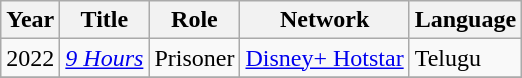<table class="wikitable sortable">
<tr>
<th>Year</th>
<th>Title</th>
<th>Role</th>
<th>Network</th>
<th>Language</th>
</tr>
<tr>
<td>2022</td>
<td><em><a href='#'>9 Hours</a></em></td>
<td>Prisoner</td>
<td><a href='#'>Disney+ Hotstar</a></td>
<td>Telugu</td>
</tr>
<tr>
</tr>
</table>
